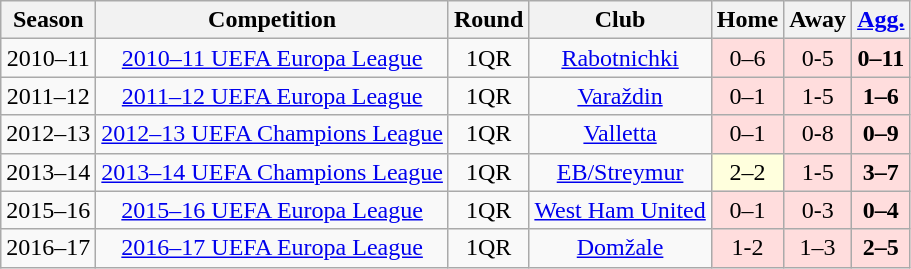<table class="wikitable" style="text-align:center">
<tr>
<th>Season</th>
<th>Competition</th>
<th>Round</th>
<th>Club</th>
<th>Home</th>
<th>Away</th>
<th><a href='#'>Agg.</a></th>
</tr>
<tr>
<td>2010–11</td>
<td><a href='#'>2010–11 UEFA Europa League</a></td>
<td>1QR</td>
<td> <a href='#'>Rabotnichki</a></td>
<td bgcolor="#fdd">0–6</td>
<td bgcolor="#fdd">0-5</td>
<td bgcolor="#fdd"><strong>0–11</strong></td>
</tr>
<tr>
<td>2011–12</td>
<td><a href='#'>2011–12 UEFA Europa League</a></td>
<td>1QR</td>
<td> <a href='#'>Varaždin</a></td>
<td bgcolor="#fdd">0–1</td>
<td bgcolor="#fdd">1-5</td>
<td bgcolor="#fdd"><strong>1–6</strong></td>
</tr>
<tr>
<td>2012–13</td>
<td><a href='#'>2012–13 UEFA Champions League</a></td>
<td>1QR</td>
<td> <a href='#'>Valletta</a></td>
<td bgcolor="#fdd">0–1</td>
<td bgcolor="#fdd">0-8</td>
<td bgcolor="#fdd"><strong>0–9</strong></td>
</tr>
<tr>
<td>2013–14</td>
<td><a href='#'>2013–14 UEFA Champions League</a></td>
<td>1QR</td>
<td> <a href='#'>EB/Streymur</a></td>
<td bgcolor="#ffd">2–2</td>
<td bgcolor="#fdd">1-5</td>
<td bgcolor="#fdd"><strong>3–7</strong></td>
</tr>
<tr>
<td>2015–16</td>
<td><a href='#'>2015–16 UEFA Europa League</a></td>
<td>1QR</td>
<td> <a href='#'>West Ham United</a></td>
<td bgcolor="#fdd">0–1</td>
<td bgcolor="#fdd">0-3</td>
<td bgcolor="#fdd"><strong>0–4</strong></td>
</tr>
<tr>
<td>2016–17</td>
<td><a href='#'>2016–17 UEFA Europa League</a></td>
<td>1QR</td>
<td> <a href='#'>Domžale</a></td>
<td bgcolor="#fdd">1-2</td>
<td bgcolor="#fdd">1–3</td>
<td bgcolor="#fdd"><strong>2–5</strong></td>
</tr>
</table>
